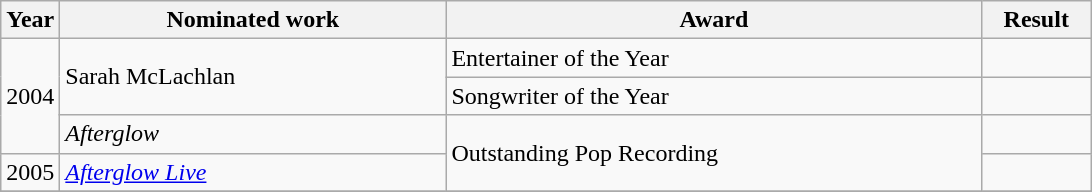<table class="wikitable">
<tr>
<th>Year</th>
<th width="250">Nominated work</th>
<th width="350">Award</th>
<th width="65">Result</th>
</tr>
<tr>
<td rowspan=3>2004</td>
<td rowspan=2>Sarah McLachlan</td>
<td>Entertainer of the Year</td>
<td></td>
</tr>
<tr>
<td>Songwriter of the Year</td>
<td></td>
</tr>
<tr>
<td><em>Afterglow</em></td>
<td rowspan=2>Outstanding Pop Recording</td>
<td></td>
</tr>
<tr>
<td>2005</td>
<td><em><a href='#'>Afterglow Live</a></em></td>
<td></td>
</tr>
<tr>
</tr>
</table>
